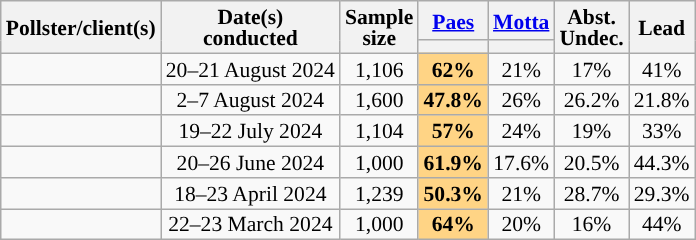<table class="wikitable" style="text-align:center;font-size:90%;line-height:14px;">
<tr>
<th rowspan="2">Pollster/client(s)</th>
<th rowspan="2">Date(s)<br>conducted</th>
<th rowspan="2">Sample<br>size</th>
<th><a href='#'>Paes</a><br></th>
<th><a href='#'>Motta</a><br></th>
<th rowspan="2">Abst.<br>Undec.</th>
<th rowspan="2">Lead</th>
</tr>
<tr>
<th class="sortable" data-sort-type="number" style="background:"></th>
<th class="sortable" data-sort-type="number" style="background:"></th>
</tr>
<tr>
<td></td>
<td>20–21 August 2024</td>
<td>1,106</td>
<td style="background:#ffd485;"><strong>62%</strong></td>
<td>21%</td>
<td>17%</td>
<td style="background:">41%</td>
</tr>
<tr>
<td></td>
<td>2–7 August 2024</td>
<td>1,600</td>
<td style="background:#ffd485;"><strong>47.8%</strong></td>
<td>26%</td>
<td>26.2%</td>
<td style="background:">21.8%</td>
</tr>
<tr>
<td></td>
<td>19–22 July 2024</td>
<td>1,104</td>
<td style="background:#ffd485;"><strong>57%</strong></td>
<td>24%</td>
<td>19%</td>
<td style="background:">33%</td>
</tr>
<tr>
<td></td>
<td>20–26 June 2024</td>
<td>1,000</td>
<td style="background:#ffd485;"><strong>61.9%</strong></td>
<td>17.6%</td>
<td>20.5%</td>
<td style="background:">44.3%</td>
</tr>
<tr>
<td></td>
<td>18–23 April 2024</td>
<td>1,239</td>
<td style="background:#ffd485;"><strong>50.3%</strong></td>
<td>21%</td>
<td>28.7%</td>
<td style="background:">29.3%</td>
</tr>
<tr>
<td></td>
<td>22–23 March 2024</td>
<td>1,000</td>
<td style="background:#ffd485;"><strong>64%</strong></td>
<td>20%</td>
<td>16%</td>
<td style="background:">44%</td>
</tr>
</table>
